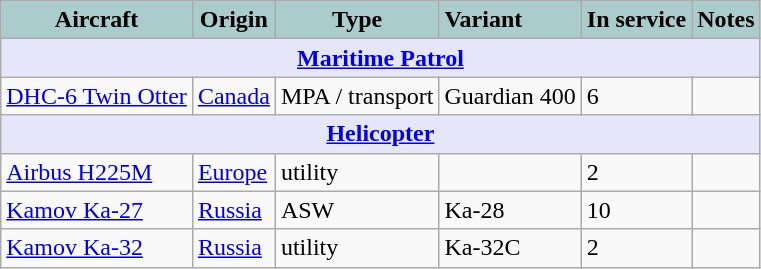<table class="wikitable">
<tr>
<th style="text-align:center; background:#acc;">Aircraft</th>
<th style="text-align: center; background:#acc;">Origin</th>
<th style="text-align:l center; background:#acc;">Type</th>
<th style="text-align:left; background:#acc;">Variant</th>
<th style="text-align:center; background:#acc;">In service</th>
<th style="text-align: center; background:#acc;">Notes</th>
</tr>
<tr>
<th colspan="6" style="align: center; background: lavender;"><a href='#'>Maritime Patrol</a></th>
</tr>
<tr>
<td><a href='#'>DHC-6 Twin Otter</a></td>
<td><a href='#'>Canada</a></td>
<td>MPA / transport</td>
<td>Guardian 400</td>
<td>6</td>
<td></td>
</tr>
<tr>
<th colspan="6" style="align: center; background: lavender;"><a href='#'>Helicopter</a></th>
</tr>
<tr>
<td><a href='#'>Airbus H225M</a></td>
<td><a href='#'>Europe</a></td>
<td>utility</td>
<td></td>
<td>2</td>
<td></td>
</tr>
<tr>
<td><a href='#'>Kamov Ka-27</a></td>
<td><a href='#'>Russia</a></td>
<td>ASW</td>
<td>Ka-28</td>
<td>10</td>
<td></td>
</tr>
<tr>
<td><a href='#'>Kamov Ka-32</a></td>
<td><a href='#'>Russia</a></td>
<td>utility</td>
<td>Ka-32C</td>
<td>2</td>
<td></td>
</tr>
</table>
